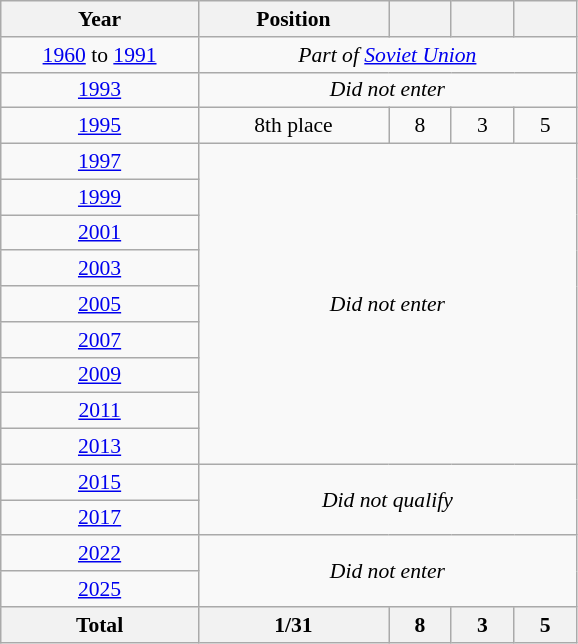<table class="wikitable" style="text-align: center;font-size:90%;">
<tr>
<th width=125>Year</th>
<th width=120>Position</th>
<th width=35></th>
<th width=35></th>
<th width=35></th>
</tr>
<tr>
<td><a href='#'>1960</a> to <a href='#'>1991</a></td>
<td colspan=4><em>Part of <a href='#'>Soviet Union</a></em></td>
</tr>
<tr>
<td> <a href='#'>1993</a></td>
<td colspan=4><em>Did not enter</em></td>
</tr>
<tr>
<td> <a href='#'>1995</a></td>
<td>8th place</td>
<td>8</td>
<td>3</td>
<td>5</td>
</tr>
<tr>
<td> <a href='#'>1997</a></td>
<td rowspan=9 colspan=4><em>Did not enter</em></td>
</tr>
<tr>
<td> <a href='#'>1999</a></td>
</tr>
<tr>
<td> <a href='#'>2001</a></td>
</tr>
<tr>
<td> <a href='#'>2003</a></td>
</tr>
<tr>
<td> <a href='#'>2005</a></td>
</tr>
<tr>
<td> <a href='#'>2007</a></td>
</tr>
<tr>
<td> <a href='#'>2009</a></td>
</tr>
<tr>
<td> <a href='#'>2011</a></td>
</tr>
<tr>
<td> <a href='#'>2013</a></td>
</tr>
<tr>
<td> <a href='#'>2015</a></td>
<td rowspan=2 colspan=4><em>Did not qualify</em></td>
</tr>
<tr>
<td> <a href='#'>2017</a></td>
</tr>
<tr>
<td> <a href='#'>2022</a></td>
<td rowspan=2 colspan=4><em>Did not enter</em></td>
</tr>
<tr>
<td> <a href='#'>2025</a></td>
</tr>
<tr>
<th>Total</th>
<th>1/31</th>
<th>8</th>
<th>3</th>
<th>5</th>
</tr>
</table>
